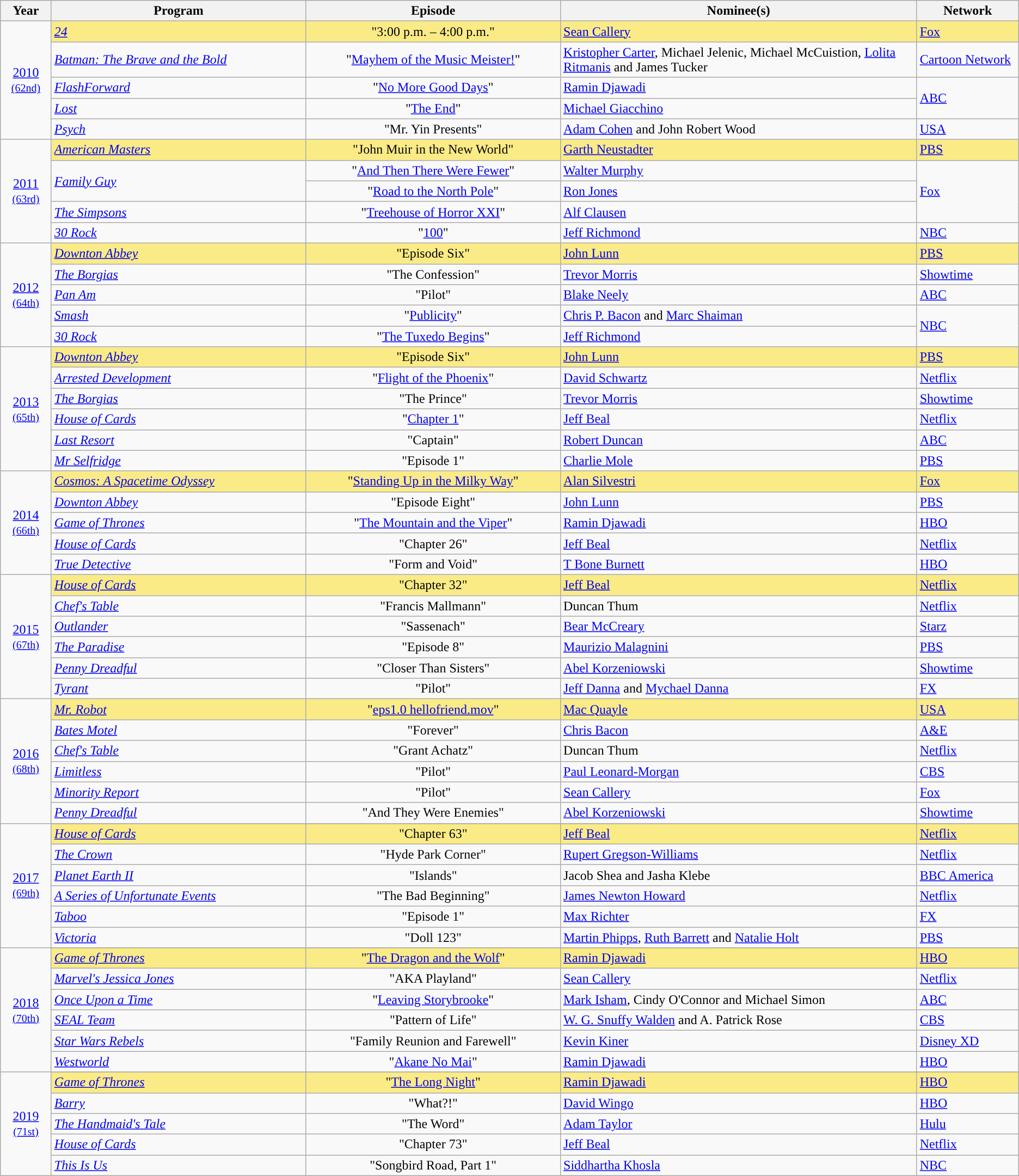<table class="wikitable">
<tr>
<th width="5%">Year</th>
<th width="25%">Program</th>
<th width="25%">Episode</th>
<th width="35%">Nominee(s)</th>
<th width="10%">Network</th>
</tr>
<tr>
<td rowspan="5" style="text-align:center;"><a href='#'>2010</a><br><small><a href='#'>(62nd)</a></small></td>
<td style="background:#FAEB86;"><em><a href='#'>24</a></em></td>
<td style="background:#FAEB86;" align=center>"3:00 p.m. – 4:00 p.m."</td>
<td style="background:#FAEB86;"><a href='#'>Sean Callery</a></td>
<td style="background:#FAEB86;"><a href='#'>Fox</a></td>
</tr>
<tr>
<td><em><a href='#'>Batman: The Brave and the Bold</a></em></td>
<td align=center>"<a href='#'>Mayhem of the Music Meister!</a>"</td>
<td><a href='#'>Kristopher Carter</a>, Michael Jelenic, Michael McCuistion, <a href='#'>Lolita Ritmanis</a> and James Tucker</td>
<td><a href='#'>Cartoon Network</a></td>
</tr>
<tr>
<td><em><a href='#'>FlashForward</a></em></td>
<td align=center>"<a href='#'>No More Good Days</a>"</td>
<td><a href='#'>Ramin Djawadi</a></td>
<td rowspan=2><a href='#'>ABC</a></td>
</tr>
<tr>
<td><em><a href='#'>Lost</a></em></td>
<td align=center>"<a href='#'>The End</a>"</td>
<td><a href='#'>Michael Giacchino</a></td>
</tr>
<tr>
<td><em><a href='#'>Psych</a></em></td>
<td align=center>"Mr. Yin Presents"</td>
<td><a href='#'>Adam Cohen</a> and John Robert Wood</td>
<td><a href='#'>USA</a></td>
</tr>
<tr>
<td rowspan="5" style="text-align:center;"><a href='#'>2011</a><br><small><a href='#'>(63rd)</a></small></td>
<td style="background:#FAEB86;"><em><a href='#'>American Masters</a></em></td>
<td style="background:#FAEB86;" align=center>"John Muir in the New World"</td>
<td style="background:#FAEB86;"><a href='#'>Garth Neustadter</a></td>
<td style="background:#FAEB86;"><a href='#'>PBS</a></td>
</tr>
<tr>
<td rowspan=2><em><a href='#'>Family Guy</a></em></td>
<td align=center>"<a href='#'>And Then There Were Fewer</a>"</td>
<td><a href='#'>Walter Murphy</a></td>
<td rowspan=3><a href='#'>Fox</a></td>
</tr>
<tr>
<td align=center>"<a href='#'>Road to the North Pole</a>"</td>
<td><a href='#'>Ron Jones</a></td>
</tr>
<tr>
<td><em><a href='#'>The Simpsons</a></em></td>
<td align=center>"<a href='#'>Treehouse of Horror XXI</a>"</td>
<td><a href='#'>Alf Clausen</a></td>
</tr>
<tr>
<td><em><a href='#'>30 Rock</a></em></td>
<td align=center>"<a href='#'>100</a>"</td>
<td><a href='#'>Jeff Richmond</a></td>
<td><a href='#'>NBC</a></td>
</tr>
<tr>
<td rowspan="5" style="text-align:center;"><a href='#'>2012</a><br><small><a href='#'>(64th)</a></small></td>
<td style="background:#FAEB86;"><em><a href='#'>Downton Abbey</a></em></td>
<td style="background:#FAEB86;" align=center>"Episode Six"</td>
<td style="background:#FAEB86;"><a href='#'>John Lunn</a></td>
<td style="background:#FAEB86;"><a href='#'>PBS</a></td>
</tr>
<tr>
<td><em><a href='#'>The Borgias</a></em></td>
<td align=center>"The Confession"</td>
<td><a href='#'>Trevor Morris</a></td>
<td><a href='#'>Showtime</a></td>
</tr>
<tr>
<td><em><a href='#'>Pan Am</a></em></td>
<td align=center>"Pilot"</td>
<td><a href='#'>Blake Neely</a></td>
<td><a href='#'>ABC</a></td>
</tr>
<tr>
<td><em><a href='#'>Smash</a></em></td>
<td align=center>"<a href='#'>Publicity</a>"</td>
<td><a href='#'>Chris P. Bacon</a> and <a href='#'>Marc Shaiman</a></td>
<td rowspan=2><a href='#'>NBC</a></td>
</tr>
<tr>
<td><em><a href='#'>30 Rock</a></em></td>
<td align=center>"<a href='#'>The Tuxedo Begins</a>"</td>
<td><a href='#'>Jeff Richmond</a></td>
</tr>
<tr>
<td rowspan="6" style="text-align:center;"><a href='#'>2013</a><br><small><a href='#'>(65th)</a></small></td>
<td style="background:#FAEB86;"><em><a href='#'>Downton Abbey</a></em></td>
<td style="background:#FAEB86;" align=center>"Episode Six"</td>
<td style="background:#FAEB86;"><a href='#'>John Lunn</a></td>
<td style="background:#FAEB86;"><a href='#'>PBS</a></td>
</tr>
<tr>
<td><em><a href='#'>Arrested Development</a></em></td>
<td align=center>"<a href='#'>Flight of the Phoenix</a>"</td>
<td><a href='#'>David Schwartz</a></td>
<td><a href='#'>Netflix</a></td>
</tr>
<tr>
<td><em><a href='#'>The Borgias</a></em></td>
<td align=center>"The Prince"</td>
<td><a href='#'>Trevor Morris</a></td>
<td><a href='#'>Showtime</a></td>
</tr>
<tr>
<td><em><a href='#'>House of Cards</a></em></td>
<td align=center>"<a href='#'>Chapter 1</a>"</td>
<td><a href='#'>Jeff Beal</a></td>
<td><a href='#'>Netflix</a></td>
</tr>
<tr>
<td><em><a href='#'>Last Resort</a></em></td>
<td align=center>"Captain"</td>
<td><a href='#'>Robert Duncan</a></td>
<td><a href='#'>ABC</a></td>
</tr>
<tr>
<td><em><a href='#'>Mr Selfridge</a></em></td>
<td align=center>"Episode 1"</td>
<td><a href='#'>Charlie Mole</a></td>
<td><a href='#'>PBS</a></td>
</tr>
<tr>
<td rowspan="5" style="text-align:center;"><a href='#'>2014</a><br><small><a href='#'>(66th)</a></small></td>
<td style="background:#FAEB86;"><em><a href='#'>Cosmos: A Spacetime Odyssey</a></em></td>
<td style="background:#FAEB86;" align=center>"<a href='#'>Standing Up in the Milky Way</a>"</td>
<td style="background:#FAEB86;"><a href='#'>Alan Silvestri</a></td>
<td style="background:#FAEB86;"><a href='#'>Fox</a></td>
</tr>
<tr>
<td><em><a href='#'>Downton Abbey</a></em></td>
<td align=center>"Episode Eight"</td>
<td><a href='#'>John Lunn</a></td>
<td><a href='#'>PBS</a></td>
</tr>
<tr>
<td><em><a href='#'>Game of Thrones</a></em></td>
<td align=center>"<a href='#'>The Mountain and the Viper</a>"</td>
<td><a href='#'>Ramin Djawadi</a></td>
<td><a href='#'>HBO</a></td>
</tr>
<tr>
<td><em><a href='#'>House of Cards</a></em></td>
<td align=center>"Chapter 26"</td>
<td><a href='#'>Jeff Beal</a></td>
<td><a href='#'>Netflix</a></td>
</tr>
<tr>
<td><em><a href='#'>True Detective</a></em></td>
<td align=center>"Form and Void"</td>
<td><a href='#'>T Bone Burnett</a></td>
<td><a href='#'>HBO</a></td>
</tr>
<tr>
<td rowspan="6" style="text-align:center;"><a href='#'>2015</a><br><small><a href='#'>(67th)</a></small><br></td>
<td style="background:#FAEB86;"><em><a href='#'>House of Cards</a></em></td>
<td style="background:#FAEB86;" align=center>"Chapter 32"</td>
<td style="background:#FAEB86;"><a href='#'>Jeff Beal</a></td>
<td style="background:#FAEB86;"><a href='#'>Netflix</a></td>
</tr>
<tr>
<td><em><a href='#'>Chef's Table</a></em></td>
<td align=center>"Francis Mallmann"</td>
<td>Duncan Thum</td>
<td><a href='#'>Netflix</a></td>
</tr>
<tr>
<td><em><a href='#'>Outlander</a></em></td>
<td align=center>"Sassenach"</td>
<td><a href='#'>Bear McCreary</a></td>
<td><a href='#'>Starz</a></td>
</tr>
<tr>
<td><em><a href='#'>The Paradise</a></em></td>
<td align=center>"Episode 8"</td>
<td><a href='#'>Maurizio Malagnini</a></td>
<td><a href='#'>PBS</a></td>
</tr>
<tr>
<td><em><a href='#'>Penny Dreadful</a></em></td>
<td align=center>"Closer Than Sisters"</td>
<td><a href='#'>Abel Korzeniowski</a></td>
<td><a href='#'>Showtime</a></td>
</tr>
<tr>
<td><em><a href='#'>Tyrant</a></em></td>
<td align=center>"Pilot"</td>
<td><a href='#'>Jeff Danna</a> and <a href='#'>Mychael Danna</a></td>
<td><a href='#'>FX</a></td>
</tr>
<tr>
<td rowspan="6" style="text-align:center;"><a href='#'>2016</a><br><small><a href='#'>(68th)</a></small><br></td>
<td style="background:#FAEB86;"><em><a href='#'>Mr. Robot</a></em></td>
<td style="background:#FAEB86;" align=center>"<a href='#'>eps1.0 hellofriend.mov</a>"</td>
<td style="background:#FAEB86;"><a href='#'>Mac Quayle</a></td>
<td style="background:#FAEB86;"><a href='#'>USA</a></td>
</tr>
<tr>
<td><em><a href='#'>Bates Motel</a></em></td>
<td align=center>"Forever"</td>
<td><a href='#'>Chris Bacon</a></td>
<td><a href='#'>A&E</a></td>
</tr>
<tr>
<td><em><a href='#'>Chef's Table</a></em></td>
<td align=center>"Grant Achatz"</td>
<td>Duncan Thum</td>
<td><a href='#'>Netflix</a></td>
</tr>
<tr>
<td><em><a href='#'>Limitless</a></em></td>
<td align=center>"Pilot"</td>
<td><a href='#'>Paul Leonard-Morgan</a></td>
<td><a href='#'>CBS</a></td>
</tr>
<tr>
<td><em><a href='#'>Minority Report</a></em></td>
<td align=center>"Pilot"</td>
<td><a href='#'>Sean Callery</a></td>
<td><a href='#'>Fox</a></td>
</tr>
<tr>
<td><em><a href='#'>Penny Dreadful</a></em></td>
<td align=center>"And They Were Enemies"</td>
<td><a href='#'>Abel Korzeniowski</a></td>
<td><a href='#'>Showtime</a></td>
</tr>
<tr>
<td rowspan="7" style="text-align:center;"><a href='#'>2017</a><br><small><a href='#'>(69th)</a></small><br></td>
</tr>
<tr style="background:#FAEB86;">
<td><em><a href='#'>House of Cards</a></em></td>
<td align=center>"Chapter 63"</td>
<td><a href='#'>Jeff Beal</a></td>
<td><a href='#'>Netflix</a></td>
</tr>
<tr>
<td><em><a href='#'>The Crown</a></em></td>
<td align=center>"Hyde Park Corner"</td>
<td><a href='#'>Rupert Gregson-Williams</a></td>
<td><a href='#'>Netflix</a></td>
</tr>
<tr>
<td><em><a href='#'>Planet Earth II</a></em></td>
<td align=center>"Islands"</td>
<td>Jacob Shea and Jasha Klebe</td>
<td><a href='#'>BBC America</a></td>
</tr>
<tr>
<td><em><a href='#'>A Series of Unfortunate Events</a></em></td>
<td align=center>"The Bad Beginning"</td>
<td><a href='#'>James Newton Howard</a></td>
<td><a href='#'>Netflix</a></td>
</tr>
<tr>
<td><em><a href='#'>Taboo</a></em></td>
<td align=center>"Episode 1"</td>
<td><a href='#'>Max Richter</a></td>
<td><a href='#'>FX</a></td>
</tr>
<tr>
<td><em><a href='#'>Victoria</a></em></td>
<td align=center>"Doll 123"</td>
<td><a href='#'>Martin Phipps</a>, <a href='#'>Ruth Barrett</a> and <a href='#'>Natalie Holt</a></td>
<td><a href='#'>PBS</a></td>
</tr>
<tr>
<td rowspan="7" style="text-align:center;"><a href='#'>2018</a><br><small><a href='#'>(70th)</a></small><br></td>
</tr>
<tr style="background:#FAEB86;">
<td><em><a href='#'>Game of Thrones</a></em></td>
<td align=center>"<a href='#'>The Dragon and the Wolf</a>"</td>
<td><a href='#'>Ramin Djawadi</a></td>
<td><a href='#'>HBO</a></td>
</tr>
<tr>
<td><em><a href='#'>Marvel's Jessica Jones</a></em></td>
<td align=center>"AKA Playland"</td>
<td><a href='#'>Sean Callery</a></td>
<td><a href='#'>Netflix</a></td>
</tr>
<tr>
<td><em><a href='#'>Once Upon a Time</a></em></td>
<td align=center>"<a href='#'>Leaving Storybrooke</a>"</td>
<td><a href='#'>Mark Isham</a>, Cindy O'Connor and Michael Simon</td>
<td><a href='#'>ABC</a></td>
</tr>
<tr>
<td><em><a href='#'>SEAL Team</a></em></td>
<td align=center>"Pattern of Life"</td>
<td><a href='#'>W. G. Snuffy Walden</a> and A. Patrick Rose</td>
<td><a href='#'>CBS</a></td>
</tr>
<tr>
<td><em><a href='#'>Star Wars Rebels</a></em></td>
<td align=center>"Family Reunion and Farewell"</td>
<td><a href='#'>Kevin Kiner</a></td>
<td><a href='#'>Disney XD</a></td>
</tr>
<tr>
<td><em><a href='#'>Westworld</a></em></td>
<td align=center>"<a href='#'>Akane No Mai</a>"</td>
<td><a href='#'>Ramin Djawadi</a></td>
<td><a href='#'>HBO</a></td>
</tr>
<tr>
<td rowspan=6 style="text-align:center"><a href='#'>2019</a><br><small><a href='#'>(71st)</a></small><br></td>
</tr>
<tr style="background:#FAEB86;">
<td><em><a href='#'>Game of Thrones</a></em></td>
<td align=center>"<a href='#'>The Long Night</a>"</td>
<td><a href='#'>Ramin Djawadi</a></td>
<td><a href='#'>HBO</a></td>
</tr>
<tr>
<td><em><a href='#'>Barry</a></em></td>
<td align=center>"What?!"</td>
<td><a href='#'>David Wingo</a></td>
<td><a href='#'>HBO</a></td>
</tr>
<tr>
<td><em><a href='#'>The Handmaid's Tale</a></em></td>
<td align=center>"The Word"</td>
<td><a href='#'>Adam Taylor</a></td>
<td><a href='#'>Hulu</a></td>
</tr>
<tr>
<td><em><a href='#'>House of Cards</a></em></td>
<td align=center>"Chapter 73"</td>
<td><a href='#'>Jeff Beal</a></td>
<td><a href='#'>Netflix</a></td>
</tr>
<tr>
<td><em><a href='#'>This Is Us</a></em></td>
<td align=center>"Songbird Road, Part 1"</td>
<td><a href='#'>Siddhartha Khosla</a></td>
<td><a href='#'>NBC</a></td>
</tr>
</table>
